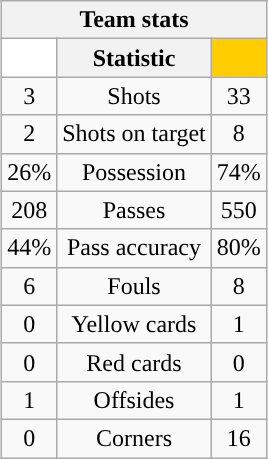<table class="wikitable" style="margin-left: auto; margin-right: auto; border: none; text-align:center;">
<tr>
<th colspan=3>Team stats</th>
</tr>
<tr>
<th style="background: #FFFFFF; color: #CE1126;"> <a href='#'></a></th>
<th>Statistic</th>
<th style="background: #FFCD00; color: #00843d;"> <a href='#'></a></th>
</tr>
<tr>
<td>3</td>
<td>Shots</td>
<td>33</td>
</tr>
<tr>
<td>2</td>
<td>Shots on target</td>
<td>8</td>
</tr>
<tr>
<td>26%</td>
<td>Possession</td>
<td>74%</td>
</tr>
<tr>
<td>208</td>
<td>Passes</td>
<td>550</td>
</tr>
<tr>
<td>44%</td>
<td>Pass accuracy</td>
<td>80%</td>
</tr>
<tr>
<td>6</td>
<td>Fouls</td>
<td>8</td>
</tr>
<tr>
<td>0</td>
<td>Yellow cards</td>
<td>1</td>
</tr>
<tr>
<td>0</td>
<td>Red cards</td>
<td>0</td>
</tr>
<tr>
<td>1</td>
<td>Offsides</td>
<td>1</td>
</tr>
<tr>
<td>0</td>
<td>Corners</td>
<td>16</td>
</tr>
</table>
